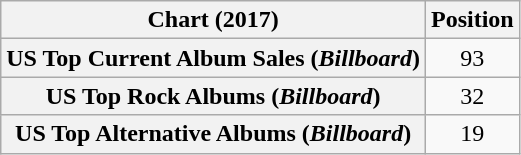<table class="wikitable sortable plainrowheaders" style="text-align:center">
<tr>
<th scope="col">Chart (2017)</th>
<th scope="col">Position</th>
</tr>
<tr>
<th scope="row">US Top Current Album Sales (<em>Billboard</em>)</th>
<td>93</td>
</tr>
<tr>
<th scope="row">US Top Rock Albums (<em>Billboard</em>)</th>
<td>32</td>
</tr>
<tr>
<th scope="row">US Top Alternative Albums (<em>Billboard</em>)</th>
<td>19</td>
</tr>
</table>
